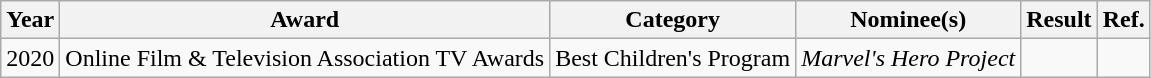<table class="wikitable">
<tr>
<th>Year</th>
<th>Award</th>
<th>Category</th>
<th>Nominee(s)</th>
<th>Result</th>
<th>Ref.</th>
</tr>
<tr>
<td>2020</td>
<td>Online Film & Television Association TV Awards</td>
<td>Best Children's Program</td>
<td><em>Marvel's Hero Project</em></td>
<td></td>
<td style="text-align:center;"></td>
</tr>
</table>
